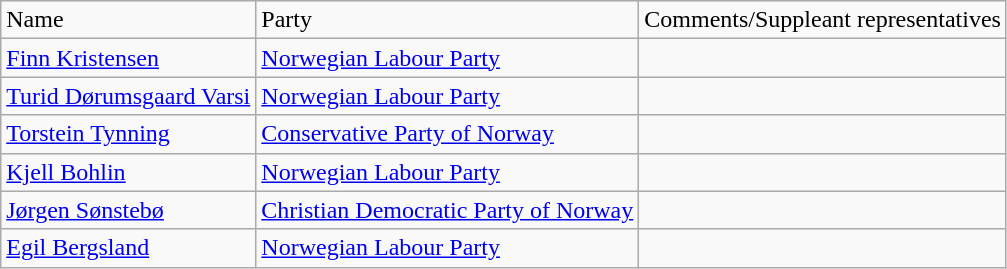<table class="wikitable">
<tr>
<td>Name</td>
<td>Party</td>
<td>Comments/Suppleant representatives</td>
</tr>
<tr>
<td><a href='#'>Finn Kristensen</a></td>
<td><a href='#'>Norwegian Labour Party</a></td>
<td></td>
</tr>
<tr>
<td><a href='#'>Turid Dørumsgaard Varsi</a></td>
<td><a href='#'>Norwegian Labour Party</a></td>
<td></td>
</tr>
<tr>
<td><a href='#'>Torstein Tynning</a></td>
<td><a href='#'>Conservative Party of Norway</a></td>
<td></td>
</tr>
<tr>
<td><a href='#'>Kjell Bohlin</a></td>
<td><a href='#'>Norwegian Labour Party</a></td>
<td></td>
</tr>
<tr>
<td><a href='#'>Jørgen Sønstebø</a></td>
<td><a href='#'>Christian Democratic Party of Norway</a></td>
<td></td>
</tr>
<tr>
<td><a href='#'>Egil Bergsland</a></td>
<td><a href='#'>Norwegian Labour Party</a></td>
<td></td>
</tr>
</table>
